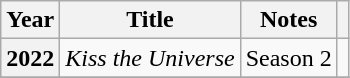<table class="wikitable  plainrowheaders">
<tr>
<th scope="col">Year</th>
<th scope="col">Title</th>
<th scope="col">Notes</th>
<th scope="col" class="unsortable"></th>
</tr>
<tr>
<th scope="row">2022</th>
<td><em>Kiss the Universe</em></td>
<td>Season 2</td>
<td></td>
</tr>
<tr>
</tr>
</table>
